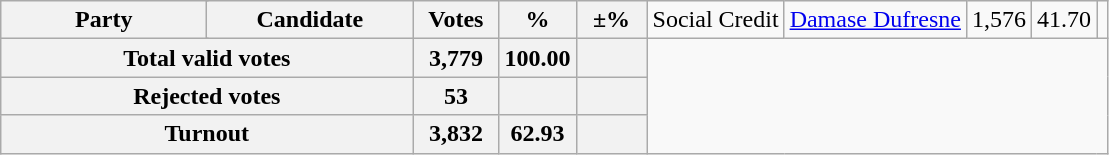<table class="wikitable">
<tr>
<th colspan=2 style="width: 130px">Party</th>
<th style="width: 130px">Candidate</th>
<th style="width: 50px">Votes</th>
<th style="width: 40px">%</th>
<th style="width: 40px">±%<br>
</th>
<td>Social Credit</td>
<td><a href='#'>Damase Dufresne</a></td>
<td align="right">1,576</td>
<td align="right">41.70</td>
<td align="right"></td>
</tr>
<tr bgcolor="white">
<th align="right" colspan=3>Total valid votes</th>
<th align="right">3,779</th>
<th align="right">100.00</th>
<th align="right"></th>
</tr>
<tr bgcolor="white">
<th align="right" colspan=3>Rejected votes</th>
<th align="right">53</th>
<th align="right"></th>
<th align="right"></th>
</tr>
<tr bgcolor="white">
<th align="right" colspan=3>Turnout</th>
<th align="right">3,832</th>
<th align="right">62.93</th>
<th align="right"></th>
</tr>
</table>
